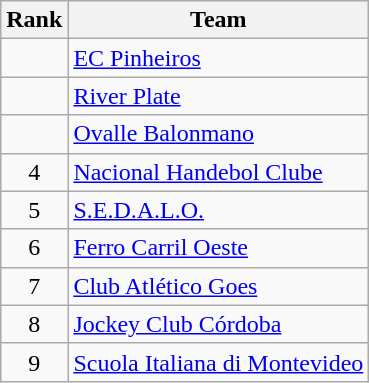<table class="wikitable">
<tr>
<th>Rank</th>
<th>Team</th>
</tr>
<tr>
<td align=center></td>
<td> <a href='#'>EC Pinheiros</a></td>
</tr>
<tr>
<td align=center></td>
<td> <a href='#'>River Plate</a></td>
</tr>
<tr>
<td align=center></td>
<td> <a href='#'>Ovalle Balonmano</a></td>
</tr>
<tr>
<td align=center>4</td>
<td> <a href='#'>Nacional Handebol Clube</a></td>
</tr>
<tr>
<td align=center>5</td>
<td> <a href='#'>S.E.D.A.L.O.</a></td>
</tr>
<tr>
<td align=center>6</td>
<td> <a href='#'>Ferro Carril Oeste</a></td>
</tr>
<tr>
<td align=center>7</td>
<td> <a href='#'>Club Atlético Goes</a></td>
</tr>
<tr>
<td align=center>8</td>
<td> <a href='#'>Jockey Club Córdoba</a></td>
</tr>
<tr>
<td align=center>9</td>
<td> <a href='#'>Scuola Italiana di Montevideo</a></td>
</tr>
</table>
